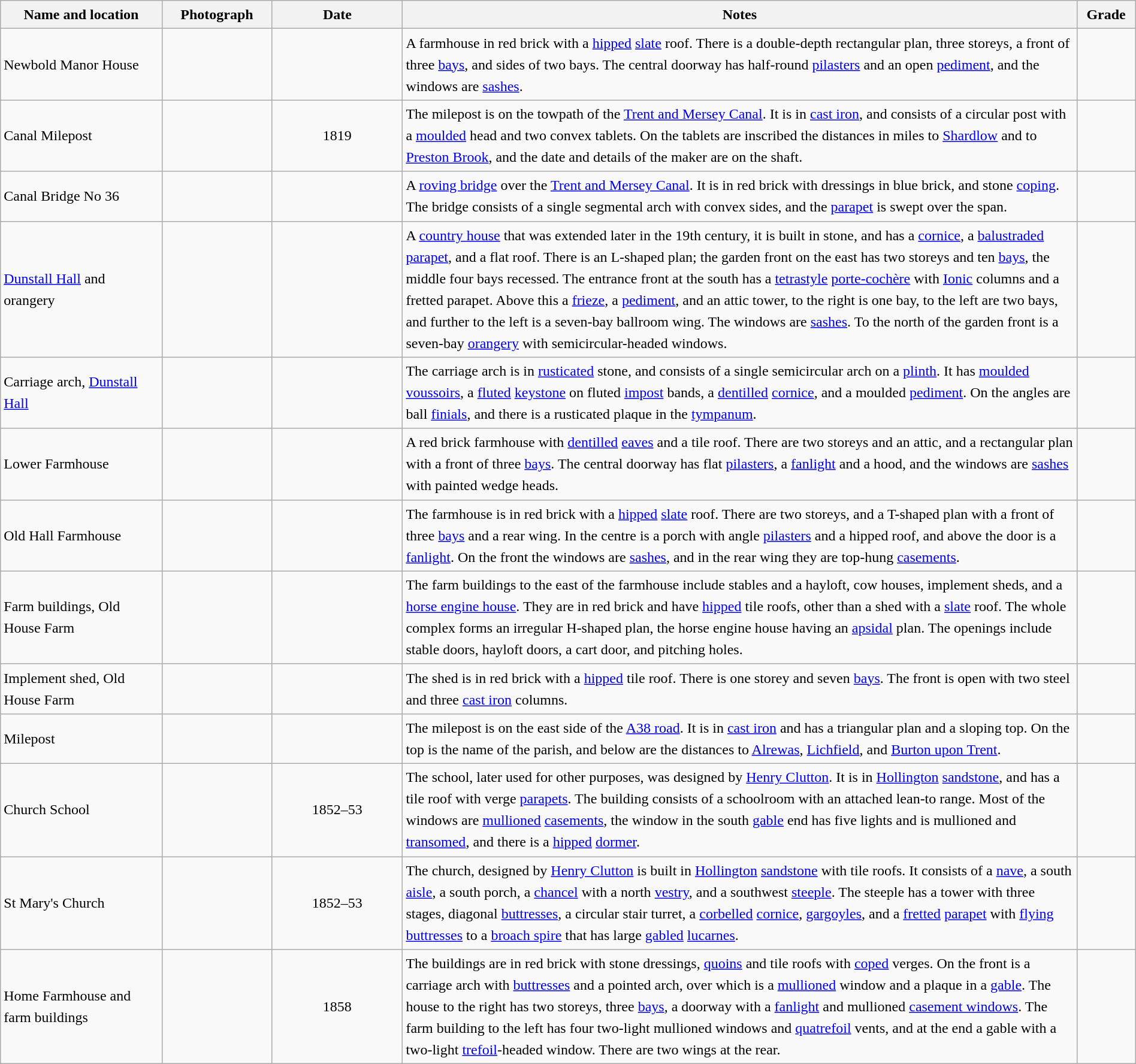<table class="wikitable sortable plainrowheaders" style="width:100%; border:0; text-align:left; line-height:150%;">
<tr>
<th scope="col"  style="width:150px">Name and location</th>
<th scope="col"  style="width:100px" class="unsortable">Photograph</th>
<th scope="col"  style="width:120px">Date</th>
<th scope="col"  style="width:650px" class="unsortable">Notes</th>
<th scope="col"  style="width:50px">Grade</th>
</tr>
<tr>
<td>Newbold Manor House<br><small></small></td>
<td></td>
<td align="center"></td>
<td>A farmhouse in red brick with a <a href='#'>hipped</a> <a href='#'>slate</a> roof.  There is a double-depth rectangular plan, three storeys, a front of three <a href='#'>bays</a>, and sides of two bays.  The central doorway has half-round <a href='#'>pilasters</a> and an open <a href='#'>pediment</a>, and the windows are <a href='#'>sashes</a>.</td>
<td align="center" ></td>
</tr>
<tr>
<td>Canal Milepost<br><small></small></td>
<td></td>
<td align="center">1819</td>
<td>The milepost is on the towpath of the <a href='#'>Trent and Mersey Canal</a>.  It is in <a href='#'>cast iron</a>, and consists of a circular post with a <a href='#'>moulded</a> head and two convex tablets.  On the tablets are inscribed the distances in miles to <a href='#'>Shardlow</a> and to <a href='#'>Preston Brook</a>, and the date and details of the maker are on the shaft.</td>
<td align="center" ></td>
</tr>
<tr>
<td>Canal Bridge No 36<br><small></small></td>
<td></td>
<td align="center"></td>
<td>A <a href='#'>roving bridge</a> over the <a href='#'>Trent and Mersey Canal</a>.  It is in red brick with dressings in blue brick, and stone <a href='#'>coping</a>.  The bridge consists of a single segmental arch with convex sides, and the <a href='#'>parapet</a> is swept over the span.</td>
<td align="center" ></td>
</tr>
<tr>
<td><a href='#'>Dunstall Hall</a> and orangery<br><small></small></td>
<td></td>
<td align="center"></td>
<td>A <a href='#'>country house</a> that was extended later in the 19th century, it is built in stone, and has a <a href='#'>cornice</a>, a <a href='#'>balustraded</a> <a href='#'>parapet</a>, and a flat roof.  There is an L-shaped plan; the garden front on the east has two storeys and ten <a href='#'>bays</a>, the middle four bays recessed.  The entrance front at the south has a <a href='#'>tetrastyle</a> <a href='#'>porte-cochère</a> with <a href='#'>Ionic</a> columns and a fretted parapet.  Above this a <a href='#'>frieze</a>, a <a href='#'>pediment</a>, and an attic tower, to the right is one bay, to the left are two bays, and further to the left is a seven-bay ballroom wing.  The windows are <a href='#'>sashes</a>.  To the north of the garden front is a seven-bay <a href='#'>orangery</a> with semicircular-headed windows.</td>
<td align="center" ></td>
</tr>
<tr>
<td>Carriage arch, <a href='#'>Dunstall Hall</a><br><small></small></td>
<td></td>
<td align="center"></td>
<td>The carriage arch is in <a href='#'>rusticated</a> stone, and consists of a single semicircular arch on a <a href='#'>plinth</a>.  It has <a href='#'>moulded</a> <a href='#'>voussoirs</a>, a <a href='#'>fluted</a> <a href='#'>keystone</a> on fluted <a href='#'>impost</a> bands, a <a href='#'>dentilled</a> <a href='#'>cornice</a>, and a moulded <a href='#'>pediment</a>.  On the angles are ball <a href='#'>finials</a>, and there is a rusticated plaque in the <a href='#'>tympanum</a>.</td>
<td align="center" ></td>
</tr>
<tr>
<td>Lower Farmhouse<br><small></small></td>
<td></td>
<td align="center"></td>
<td>A red brick farmhouse with <a href='#'>dentilled</a> <a href='#'>eaves</a> and a tile roof.  There are two storeys and an attic, and a rectangular plan with a front of three <a href='#'>bays</a>.  The central doorway has flat <a href='#'>pilasters</a>, a <a href='#'>fanlight</a> and a hood, and the windows are <a href='#'>sashes</a> with painted wedge heads.</td>
<td align="center" ></td>
</tr>
<tr>
<td>Old Hall Farmhouse<br><small></small></td>
<td></td>
<td align="center"></td>
<td>The farmhouse is in red brick with a <a href='#'>hipped</a> <a href='#'>slate</a> roof.  There are two storeys, and a T-shaped plan with a front of three <a href='#'>bays</a> and a rear wing.  In the centre is a porch with angle <a href='#'>pilasters</a> and a hipped roof, and above the door is a <a href='#'>fanlight</a>.  On the front the windows are <a href='#'>sashes</a>, and in the rear wing they are top-hung <a href='#'>casements</a>.</td>
<td align="center" ></td>
</tr>
<tr>
<td>Farm buildings, Old House Farm<br><small></small></td>
<td></td>
<td align="center"></td>
<td>The farm buildings to the east of the farmhouse include stables and a hayloft, cow houses, implement sheds, and a <a href='#'>horse engine house</a>.   They are in red brick and have <a href='#'>hipped</a> tile roofs, other than a shed with a <a href='#'>slate</a> roof.  The whole complex forms an irregular H-shaped plan, the horse engine house having an <a href='#'>apsidal</a> plan.  The openings include stable doors, hayloft doors, a cart door, and pitching holes.</td>
<td align="center" ></td>
</tr>
<tr>
<td>Implement shed, Old House Farm<br><small></small></td>
<td></td>
<td align="center"></td>
<td>The shed is in red brick with a <a href='#'>hipped</a> tile roof.  There is one storey and seven <a href='#'>bays</a>.  The front is open with two steel and three <a href='#'>cast iron</a> columns.</td>
<td align="center" ></td>
</tr>
<tr>
<td>Milepost<br><small></small></td>
<td></td>
<td align="center"></td>
<td>The milepost is on the east side of the <a href='#'>A38 road</a>.  It is in <a href='#'>cast iron</a> and has a triangular plan and a sloping top.  On the top is the name of the parish, and below are the distances to <a href='#'>Alrewas</a>, <a href='#'>Lichfield</a>, and <a href='#'>Burton upon Trent</a>.</td>
<td align="center" ></td>
</tr>
<tr>
<td>Church School<br><small></small></td>
<td></td>
<td align="center">1852–53</td>
<td>The school, later used for other purposes, was designed by <a href='#'>Henry Clutton</a>.  It is in <a href='#'>Hollington</a> <a href='#'>sandstone</a>, and has a tile roof with verge <a href='#'>parapets</a>.  The building consists of a schoolroom with an attached lean-to range.  Most of the windows are <a href='#'>mullioned</a> <a href='#'>casements</a>, the window in the south <a href='#'>gable</a> end has five lights and is mullioned and <a href='#'>transomed</a>, and there is a <a href='#'>hipped</a> <a href='#'>dormer</a>.</td>
<td align="center" ></td>
</tr>
<tr>
<td>St Mary's Church<br><small></small></td>
<td></td>
<td align="center">1852–53</td>
<td>The church, designed by <a href='#'>Henry Clutton</a> is built in <a href='#'>Hollington</a> <a href='#'>sandstone</a> with tile roofs.  It consists of a <a href='#'>nave</a>, a south <a href='#'>aisle</a>, a south porch, a <a href='#'>chancel</a> with a north <a href='#'>vestry</a>, and a southwest <a href='#'>steeple</a>.  The steeple has a tower with three stages, diagonal <a href='#'>buttresses</a>, a circular stair turret, a <a href='#'>corbelled</a> <a href='#'>cornice</a>, <a href='#'>gargoyles</a>, and a <a href='#'>fretted</a> <a href='#'>parapet</a> with <a href='#'>flying buttresses</a> to a <a href='#'>broach spire</a> that has large <a href='#'>gabled</a> <a href='#'>lucarnes</a>.</td>
<td align="center" ></td>
</tr>
<tr>
<td>Home Farmhouse and farm buildings<br><small></small></td>
<td></td>
<td align="center">1858</td>
<td>The buildings are in red brick with stone dressings, <a href='#'>quoins</a> and tile roofs with <a href='#'>coped</a> verges.  On the front is a carriage arch with <a href='#'>buttresses</a> and a pointed arch, over which is a <a href='#'>mullioned</a> window and a plaque in a <a href='#'>gable</a>.  The house to the right has two storeys, three <a href='#'>bays</a>, a doorway with a <a href='#'>fanlight</a> and mullioned <a href='#'>casement windows</a>.  The farm building to the left has four two-light mullioned windows and <a href='#'>quatrefoil</a> vents, and at the end a gable with a two-light <a href='#'>trefoil</a>-headed window.  There are two wings at the rear.</td>
<td align="center" ></td>
</tr>
<tr>
</tr>
</table>
